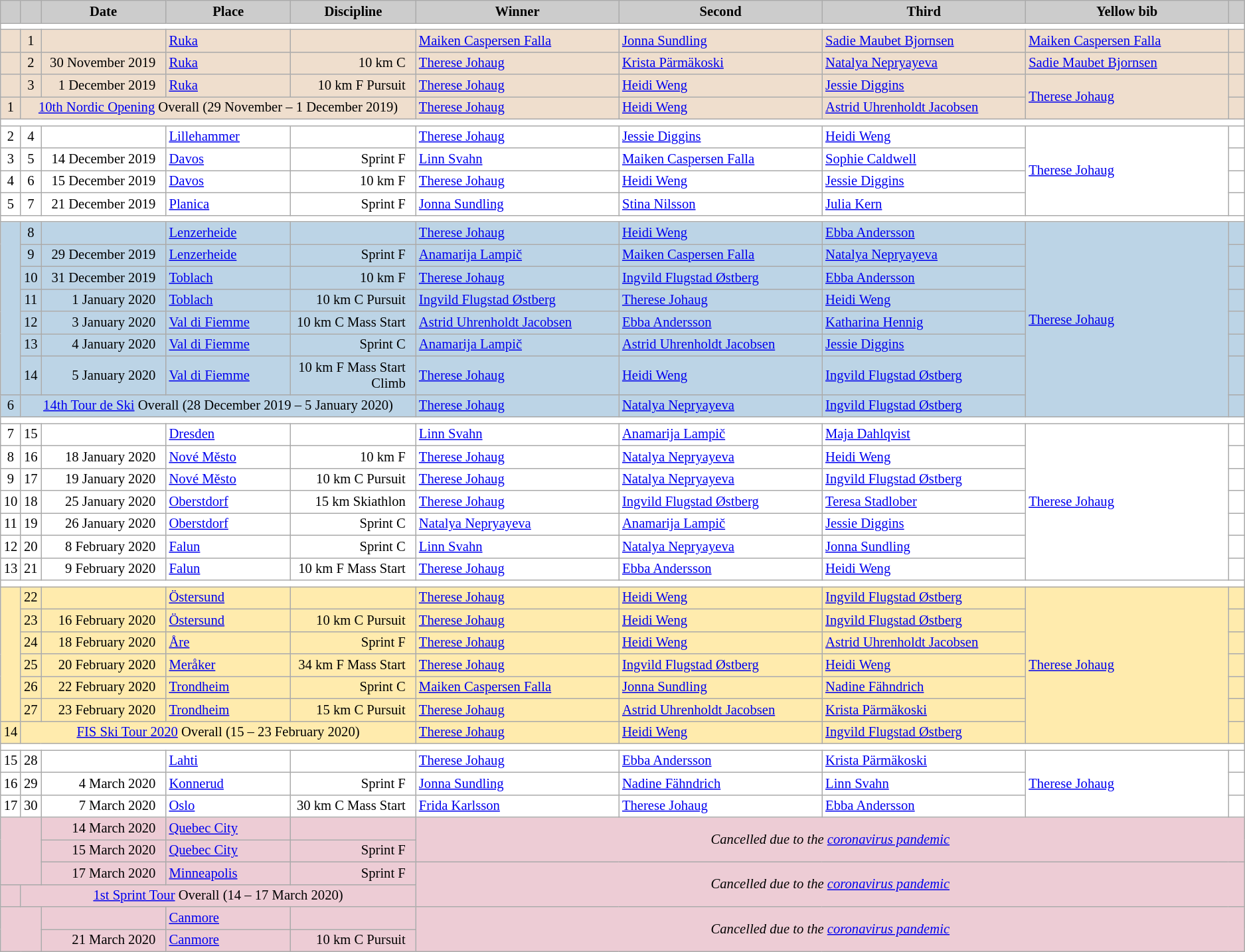<table class="wikitable plainrowheaders" style="background:#fff; font-size:86%; line-height:16px; border:grey solid 1px; border-collapse:collapse;">
<tr style="background:#ccc; text-align:center;">
<th scope="col" style="background:#ccc; width=20 px;"></th>
<th scope="col" style="background:#ccc; width=30 px;"></th>
<th scope="col" style="background:#ccc; width:120px;">Date</th>
<th scope="col" style="background:#ccc; width:120px;">Place</th>
<th scope="col" style="background:#ccc; width:120px;">Discipline</th>
<th scope="col" style="background:#ccc; width:200px;">Winner</th>
<th scope="col" style="background:#ccc; width:200px;">Second</th>
<th scope="col" style="background:#ccc; width:200px;">Third</th>
<th scope="col" style="background:#ccc; width:200px;">Yellow bib</th>
<th scope="col" style="background:#ccc; width:10px;"></th>
</tr>
<tr>
<td colspan=10></td>
</tr>
<tr style="background-color: #EFDECD;">
<td></td>
<td align=center>1</td>
<td align=right>  </td>
<td> <a href='#'>Ruka</a></td>
<td align=right>  </td>
<td> <a href='#'>Maiken Caspersen Falla</a></td>
<td> <a href='#'>Jonna Sundling</a></td>
<td> <a href='#'>Sadie Maubet Bjornsen</a></td>
<td> <a href='#'>Maiken Caspersen Falla</a></td>
<td></td>
</tr>
<tr style="background-color: #EFDECD;">
<td></td>
<td align=center>2</td>
<td align=right>30 November 2019  </td>
<td> <a href='#'>Ruka</a></td>
<td align=right>10 km C  </td>
<td> <a href='#'>Therese Johaug</a></td>
<td> <a href='#'>Krista Pärmäkoski</a></td>
<td> <a href='#'>Natalya Nepryayeva</a></td>
<td> <a href='#'>Sadie Maubet Bjornsen</a></td>
<td></td>
</tr>
<tr style="background-color: #EFDECD;">
<td></td>
<td align=center>3</td>
<td align=right>1 December 2019  </td>
<td> <a href='#'>Ruka</a></td>
<td align=right>10 km F Pursuit  </td>
<td> <a href='#'>Therese Johaug</a></td>
<td> <a href='#'>Heidi Weng</a></td>
<td> <a href='#'>Jessie Diggins</a></td>
<td rowspan=2> <a href='#'>Therese Johaug</a></td>
<td></td>
</tr>
<tr style="background-color: #EFDECD;">
<td align=center>1</td>
<td colspan=4 align=center><a href='#'>10th Nordic Opening</a> Overall (29 November – 1 December 2019)</td>
<td> <a href='#'>Therese Johaug</a></td>
<td> <a href='#'>Heidi Weng</a></td>
<td> <a href='#'>Astrid Uhrenholdt Jacobsen</a></td>
<td></td>
</tr>
<tr>
<td colspan=10></td>
</tr>
<tr>
<td align=center>2</td>
<td align=center>4</td>
<td align=right>  </td>
<td> <a href='#'>Lillehammer</a></td>
<td align=right>  </td>
<td> <a href='#'>Therese Johaug</a></td>
<td> <a href='#'>Jessie Diggins</a></td>
<td> <a href='#'>Heidi Weng</a></td>
<td rowspan=4> <a href='#'>Therese Johaug</a></td>
<td></td>
</tr>
<tr>
<td align=center>3</td>
<td align=center>5</td>
<td align=right>14 December 2019  </td>
<td> <a href='#'>Davos</a></td>
<td align=right>Sprint F  </td>
<td> <a href='#'>Linn Svahn</a></td>
<td> <a href='#'>Maiken Caspersen Falla</a></td>
<td> <a href='#'>Sophie Caldwell</a></td>
<td></td>
</tr>
<tr>
<td align=center>4</td>
<td align=center>6</td>
<td align=right>15 December 2019  </td>
<td> <a href='#'>Davos</a></td>
<td align=right>10 km F  </td>
<td> <a href='#'>Therese Johaug</a></td>
<td> <a href='#'>Heidi Weng</a></td>
<td> <a href='#'>Jessie Diggins</a></td>
<td></td>
</tr>
<tr>
<td align=center>5</td>
<td align=center>7</td>
<td align=right>21 December 2019  </td>
<td> <a href='#'>Planica</a></td>
<td align=right>Sprint F  </td>
<td> <a href='#'>Jonna Sundling</a></td>
<td> <a href='#'>Stina Nilsson</a></td>
<td> <a href='#'>Julia Kern</a></td>
<td></td>
</tr>
<tr>
<td colspan=10></td>
</tr>
<tr bgcolor=#BCD4E6>
<td rowspan=7></td>
<td align=center>8</td>
<td align=right>  </td>
<td> <a href='#'>Lenzerheide</a></td>
<td align=right>  </td>
<td> <a href='#'>Therese Johaug</a></td>
<td> <a href='#'>Heidi Weng</a></td>
<td> <a href='#'>Ebba Andersson</a></td>
<td rowspan=8> <a href='#'>Therese Johaug</a></td>
<td></td>
</tr>
<tr bgcolor=#BCD4E6>
<td align=center>9</td>
<td align=right>29 December 2019  </td>
<td> <a href='#'>Lenzerheide</a></td>
<td align=right>Sprint F  </td>
<td> <a href='#'>Anamarija Lampič</a></td>
<td> <a href='#'>Maiken Caspersen Falla</a></td>
<td> <a href='#'>Natalya Nepryayeva</a></td>
<td></td>
</tr>
<tr bgcolor=#BCD4E6>
<td align=center>10</td>
<td align=right>31 December 2019  </td>
<td> <a href='#'>Toblach</a></td>
<td align=right>10 km F  </td>
<td> <a href='#'>Therese Johaug</a></td>
<td> <a href='#'>Ingvild Flugstad Østberg</a></td>
<td> <a href='#'>Ebba Andersson</a></td>
<td></td>
</tr>
<tr bgcolor=#BCD4E6>
<td align=center>11</td>
<td align=right>1 January 2020  </td>
<td> <a href='#'>Toblach</a></td>
<td align=right>10 km C Pursuit  </td>
<td> <a href='#'>Ingvild Flugstad Østberg</a></td>
<td> <a href='#'>Therese Johaug</a></td>
<td> <a href='#'>Heidi Weng</a></td>
<td></td>
</tr>
<tr bgcolor=#BCD4E6>
<td align=center>12</td>
<td align=right>3 January 2020  </td>
<td> <a href='#'>Val di Fiemme</a></td>
<td align=right>10 km C Mass Start  </td>
<td> <a href='#'>Astrid Uhrenholdt Jacobsen</a></td>
<td> <a href='#'>Ebba Andersson</a></td>
<td> <a href='#'>Katharina Hennig</a></td>
<td></td>
</tr>
<tr bgcolor=#BCD4E6>
<td align=center>13</td>
<td align=right>4 January 2020  </td>
<td> <a href='#'>Val di Fiemme</a></td>
<td align=right>Sprint C  </td>
<td> <a href='#'>Anamarija Lampič</a></td>
<td> <a href='#'>Astrid Uhrenholdt Jacobsen</a></td>
<td> <a href='#'>Jessie Diggins</a></td>
<td></td>
</tr>
<tr bgcolor=#BCD4E6>
<td align=center>14</td>
<td align=right>5 January 2020  </td>
<td> <a href='#'>Val di Fiemme</a></td>
<td align=right>10 km F Mass Start   Climb  </td>
<td> <a href='#'>Therese Johaug</a></td>
<td> <a href='#'>Heidi Weng</a></td>
<td> <a href='#'>Ingvild Flugstad Østberg</a></td>
<td></td>
</tr>
<tr bgcolor=#BCD4E6>
<td align=center>6</td>
<td colspan=4 align=center><a href='#'>14th Tour de Ski</a> Overall (28 December 2019 – 5 January 2020)</td>
<td> <a href='#'>Therese Johaug</a></td>
<td> <a href='#'>Natalya Nepryayeva</a></td>
<td> <a href='#'>Ingvild Flugstad Østberg</a></td>
<td></td>
</tr>
<tr>
<td colspan=10></td>
</tr>
<tr>
<td align=center>7</td>
<td align=center>15</td>
<td align=right>  </td>
<td> <a href='#'>Dresden</a></td>
<td align=right>  </td>
<td> <a href='#'>Linn Svahn</a></td>
<td> <a href='#'>Anamarija Lampič</a></td>
<td> <a href='#'>Maja Dahlqvist</a></td>
<td rowspan=7> <a href='#'>Therese Johaug</a></td>
<td></td>
</tr>
<tr>
<td align=center>8</td>
<td align=center>16</td>
<td align=right>18 January 2020  </td>
<td> <a href='#'>Nové Město</a></td>
<td align=right>10 km F  </td>
<td> <a href='#'>Therese Johaug</a></td>
<td> <a href='#'>Natalya Nepryayeva</a></td>
<td> <a href='#'>Heidi Weng</a></td>
<td></td>
</tr>
<tr>
<td align=center>9</td>
<td align=center>17</td>
<td align=right>19 January 2020  </td>
<td> <a href='#'>Nové Město</a></td>
<td align=right>10 km C Pursuit  </td>
<td> <a href='#'>Therese Johaug</a></td>
<td> <a href='#'>Natalya Nepryayeva</a></td>
<td> <a href='#'>Ingvild Flugstad Østberg</a></td>
<td></td>
</tr>
<tr>
<td align=center>10</td>
<td align=center>18</td>
<td align=right>25 January 2020  </td>
<td> <a href='#'>Oberstdorf</a></td>
<td align=right>15 km Skiathlon  </td>
<td> <a href='#'>Therese Johaug</a></td>
<td> <a href='#'>Ingvild Flugstad Østberg</a></td>
<td> <a href='#'>Teresa Stadlober</a></td>
<td></td>
</tr>
<tr>
<td align=center>11</td>
<td align=center>19</td>
<td align=right>26 January 2020  </td>
<td> <a href='#'>Oberstdorf</a></td>
<td align=right>Sprint C  </td>
<td> <a href='#'>Natalya Nepryayeva</a></td>
<td> <a href='#'>Anamarija Lampič</a></td>
<td> <a href='#'>Jessie Diggins</a></td>
<td></td>
</tr>
<tr>
<td align=center>12</td>
<td align=center>20</td>
<td align=right>8 February 2020  </td>
<td> <a href='#'>Falun</a></td>
<td align=right>Sprint C  </td>
<td> <a href='#'>Linn Svahn</a></td>
<td> <a href='#'>Natalya Nepryayeva</a></td>
<td> <a href='#'>Jonna Sundling</a></td>
<td></td>
</tr>
<tr>
<td align=center>13</td>
<td align=center>21</td>
<td align=right>9 February 2020  </td>
<td> <a href='#'>Falun</a></td>
<td align=right>10 km F Mass Start  </td>
<td> <a href='#'>Therese Johaug</a></td>
<td> <a href='#'>Ebba Andersson</a></td>
<td> <a href='#'>Heidi Weng</a></td>
<td></td>
</tr>
<tr>
<td colspan=10></td>
</tr>
<tr bgcolor=#FFEBAD>
<td rowspan=6></td>
<td align=center>22</td>
<td align=right>  </td>
<td> <a href='#'>Östersund</a></td>
<td align=right>  </td>
<td> <a href='#'>Therese Johaug</a></td>
<td> <a href='#'>Heidi Weng</a></td>
<td> <a href='#'>Ingvild Flugstad Østberg</a></td>
<td rowspan=7> <a href='#'>Therese Johaug</a></td>
<td></td>
</tr>
<tr bgcolor=#FFEBAD>
<td align=center>23</td>
<td align=right>16 February 2020  </td>
<td> <a href='#'>Östersund</a></td>
<td align=right>10 km C Pursuit  </td>
<td> <a href='#'>Therese Johaug</a></td>
<td> <a href='#'>Heidi Weng</a></td>
<td> <a href='#'>Ingvild Flugstad Østberg</a></td>
<td></td>
</tr>
<tr bgcolor=#FFEBAD>
<td align=center>24</td>
<td align=right>18 February 2020  </td>
<td> <a href='#'>Åre</a></td>
<td align=right>Sprint F  </td>
<td> <a href='#'>Therese Johaug</a></td>
<td> <a href='#'>Heidi Weng</a></td>
<td> <a href='#'>Astrid Uhrenholdt Jacobsen</a></td>
<td></td>
</tr>
<tr bgcolor=#FFEBAD>
<td align=center>25</td>
<td align=right>20 February 2020  </td>
<td> <a href='#'>Meråker</a></td>
<td align=right>34 km F Mass Start  </td>
<td> <a href='#'>Therese Johaug</a></td>
<td> <a href='#'>Ingvild Flugstad Østberg</a></td>
<td> <a href='#'>Heidi Weng</a></td>
<td></td>
</tr>
<tr bgcolor=#FFEBAD>
<td align=center>26</td>
<td align=right>22 February 2020  </td>
<td> <a href='#'>Trondheim</a></td>
<td align=right>Sprint C  </td>
<td> <a href='#'>Maiken Caspersen Falla</a></td>
<td> <a href='#'>Jonna Sundling</a></td>
<td> <a href='#'>Nadine Fähndrich</a></td>
<td></td>
</tr>
<tr bgcolor=#FFEBAD>
<td align=center>27</td>
<td align=right>23 February 2020  </td>
<td> <a href='#'>Trondheim</a></td>
<td align=right>15 km C Pursuit  </td>
<td> <a href='#'>Therese Johaug</a></td>
<td> <a href='#'>Astrid Uhrenholdt Jacobsen</a></td>
<td> <a href='#'>Krista Pärmäkoski</a></td>
<td></td>
</tr>
<tr bgcolor=#FFEBAD>
<td align=center>14</td>
<td colspan=4 align=center><a href='#'>FIS Ski Tour 2020</a> Overall (15 – 23 February 2020)</td>
<td> <a href='#'>Therese Johaug</a></td>
<td> <a href='#'>Heidi Weng</a></td>
<td> <a href='#'>Ingvild Flugstad Østberg</a></td>
<td></td>
</tr>
<tr>
<td colspan=10></td>
</tr>
<tr>
<td align=center>15</td>
<td align=center>28</td>
<td align=right>  </td>
<td> <a href='#'>Lahti</a></td>
<td align=right>  </td>
<td> <a href='#'>Therese Johaug</a></td>
<td> <a href='#'>Ebba Andersson</a></td>
<td> <a href='#'>Krista Pärmäkoski</a></td>
<td rowspan=3> <a href='#'>Therese Johaug</a></td>
<td></td>
</tr>
<tr>
<td align=center>16</td>
<td align=center>29</td>
<td align=right>4 March 2020  </td>
<td> <a href='#'>Konnerud</a></td>
<td align=right>Sprint F  </td>
<td> <a href='#'>Jonna Sundling</a></td>
<td> <a href='#'>Nadine Fähndrich</a></td>
<td> <a href='#'>Linn Svahn</a></td>
<td></td>
</tr>
<tr>
<td align=center>17</td>
<td align=center>30</td>
<td align=right>7 March 2020  </td>
<td> <a href='#'>Oslo</a></td>
<td align=right>30 km C Mass Start  </td>
<td> <a href='#'>Frida Karlsson</a></td>
<td> <a href='#'>Therese Johaug</a></td>
<td> <a href='#'>Ebba Andersson</a></td>
<td></td>
</tr>
<tr bgcolor="EDCCD5">
<td rowspan=3 colspan=2></td>
<td align=right>14 March 2020  </td>
<td> <a href='#'>Quebec City</a></td>
<td align=right>  </td>
<td colspan=7 rowspan=2 align=center><em>Cancelled due to the <a href='#'>coronavirus pandemic</a></em></td>
</tr>
<tr bgcolor="EDCCD5">
<td align=right>15 March 2020  </td>
<td> <a href='#'>Quebec City</a></td>
<td align=right>Sprint F  </td>
</tr>
<tr bgcolor="EDCCD5">
<td align=right>17 March 2020  </td>
<td> <a href='#'>Minneapolis</a></td>
<td align=right>Sprint F  </td>
<td colspan=5 rowspan=2 align=center><em>Cancelled due to the <a href='#'>coronavirus pandemic</a></em></td>
</tr>
<tr bgcolor="EDCCD5">
<td></td>
<td colspan=4 align=center><a href='#'>1st Sprint Tour</a> Overall (14 – 17 March 2020)</td>
</tr>
<tr bgcolor="EDCCD5" |>
<td rowspan=2 colspan=2></td>
<td align=right>  </td>
<td> <a href='#'>Canmore</a></td>
<td align=right>  </td>
<td rowspan=2 colspan=5 align=center><em>Cancelled due to the <a href='#'>coronavirus pandemic</a></em></td>
</tr>
<tr bgcolor="EDCCD5" |>
<td align=right>21 March 2020  </td>
<td> <a href='#'>Canmore</a></td>
<td align=right>10 km C Pursuit  </td>
</tr>
</table>
